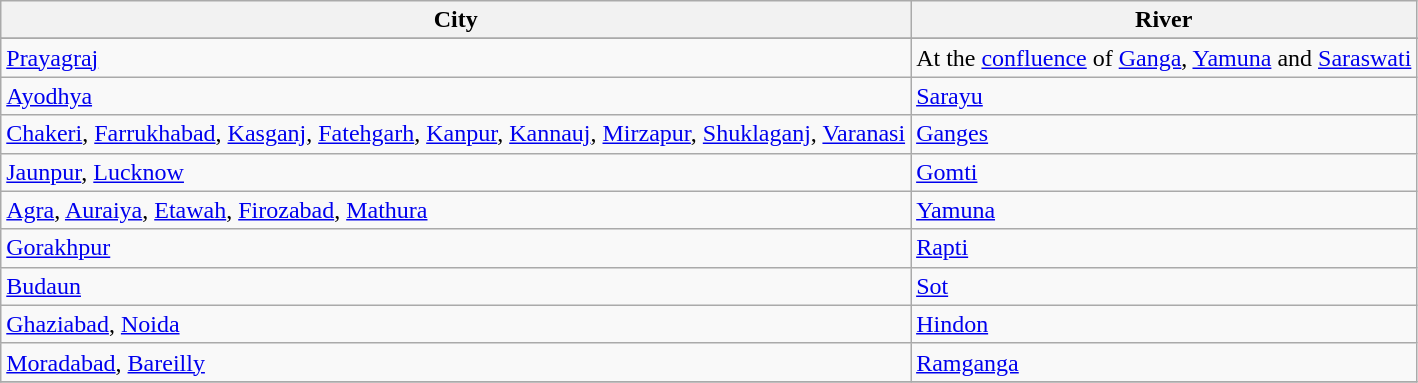<table class="wikitable sortable">
<tr>
<th>City</th>
<th>River</th>
</tr>
<tr Agra Yamuna>
</tr>
<tr>
<td><a href='#'>Prayagraj</a></td>
<td>At the <a href='#'>confluence</a> of <a href='#'>Ganga</a>, <a href='#'>Yamuna</a> and <a href='#'>Saraswati</a></td>
</tr>
<tr>
<td><a href='#'>Ayodhya</a></td>
<td><a href='#'>Sarayu</a></td>
</tr>
<tr>
<td><a href='#'>Chakeri</a>, <a href='#'>Farrukhabad</a>, <a href='#'>Kasganj</a>, <a href='#'>Fatehgarh</a>, <a href='#'>Kanpur</a>, <a href='#'>Kannauj</a>, <a href='#'>Mirzapur</a>, <a href='#'>Shuklaganj</a>, <a href='#'>Varanasi</a></td>
<td><a href='#'>Ganges</a></td>
</tr>
<tr>
<td><a href='#'>Jaunpur</a>, <a href='#'>Lucknow</a></td>
<td><a href='#'>Gomti</a></td>
</tr>
<tr>
<td><a href='#'>Agra</a>, <a href='#'>Auraiya</a>, <a href='#'>Etawah</a>, <a href='#'>Firozabad</a>, <a href='#'>Mathura</a></td>
<td><a href='#'>Yamuna</a></td>
</tr>
<tr>
<td><a href='#'>Gorakhpur</a></td>
<td><a href='#'>Rapti</a></td>
</tr>
<tr>
<td><a href='#'>Budaun</a></td>
<td><a href='#'>Sot</a></td>
</tr>
<tr>
<td><a href='#'>Ghaziabad</a>, <a href='#'>Noida</a></td>
<td><a href='#'>Hindon</a></td>
</tr>
<tr>
<td><a href='#'>Moradabad</a>, <a href='#'>Bareilly</a></td>
<td><a href='#'>Ramganga</a></td>
</tr>
<tr>
</tr>
</table>
